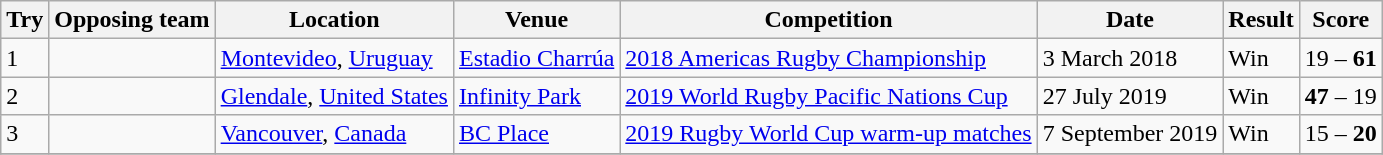<table class="wikitable" style="font-size:100%">
<tr>
<th>Try</th>
<th>Opposing team</th>
<th>Location</th>
<th>Venue</th>
<th>Competition</th>
<th>Date</th>
<th>Result</th>
<th>Score</th>
</tr>
<tr>
<td>1</td>
<td></td>
<td><a href='#'>Montevideo</a>, <a href='#'>Uruguay</a></td>
<td><a href='#'>Estadio Charrúa</a></td>
<td><a href='#'>2018 Americas Rugby Championship</a></td>
<td>3 March 2018</td>
<td>Win</td>
<td>19 – <strong>61</strong></td>
</tr>
<tr>
<td>2</td>
<td></td>
<td><a href='#'>Glendale</a>, <a href='#'>United States</a></td>
<td><a href='#'>Infinity Park</a></td>
<td><a href='#'>2019 World Rugby Pacific Nations Cup</a></td>
<td>27 July 2019</td>
<td>Win</td>
<td><strong>47</strong> – 19</td>
</tr>
<tr>
<td>3</td>
<td></td>
<td><a href='#'>Vancouver</a>, <a href='#'>Canada</a></td>
<td><a href='#'>BC Place</a></td>
<td><a href='#'>2019 Rugby World Cup warm-up matches</a></td>
<td>7 September 2019</td>
<td>Win</td>
<td>15 – <strong>20</strong></td>
</tr>
<tr>
</tr>
</table>
